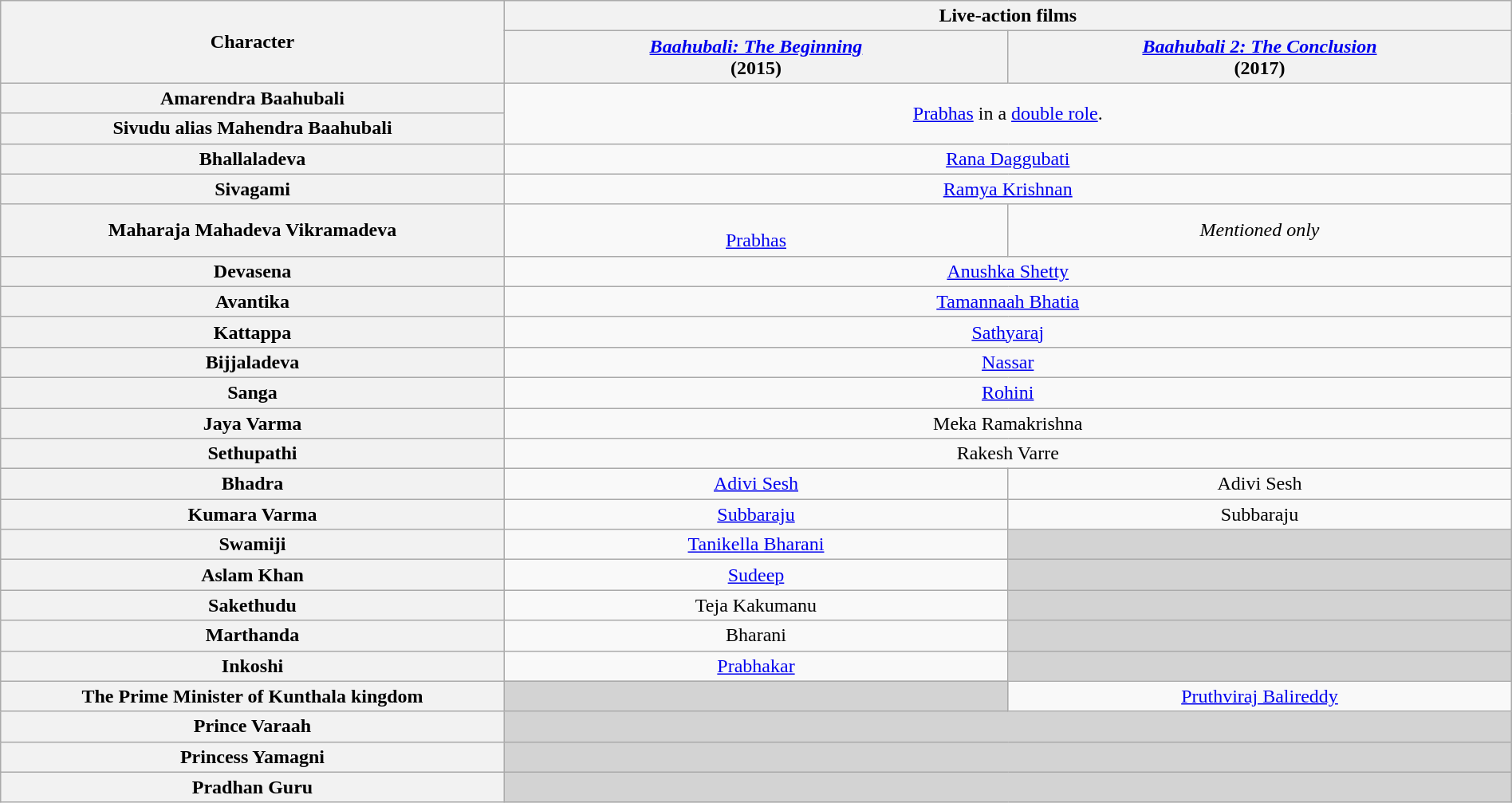<table class="wikitable" style="text-align:center" width=100%>
<tr>
<th rowspan="2" width="20%">Character</th>
<th colspan="2">Live-action films</th>
</tr>
<tr>
<th align="center" width="20%"><em><a href='#'>Baahubali: The Beginning</a></em> <br> (2015)</th>
<th align="center" width="20%"><em><a href='#'>Baahubali 2: The Conclusion</a></em> <br> (2017)</th>
</tr>
<tr>
<th>Amarendra Baahubali</th>
<td colspan="2" rowspan="2"><a href='#'>Prabhas</a> in a <a href='#'>double role</a>.</td>
</tr>
<tr>
<th>Sivudu alias Mahendra Baahubali</th>
</tr>
<tr>
<th>Bhallaladeva</th>
<td colspan="2"><a href='#'>Rana Daggubati</a></td>
</tr>
<tr>
<th>Sivagami</th>
<td colspan="2"><a href='#'>Ramya Krishnan</a></td>
</tr>
<tr>
<th>Maharaja Mahadeva Vikramadeva</th>
<td colspan="1"><br><a href='#'>Prabhas</a></td>
<td><em>Mentioned only</em></td>
</tr>
<tr>
<th>Devasena</th>
<td colspan="2"><a href='#'>Anushka Shetty</a></td>
</tr>
<tr>
<th>Avantika</th>
<td colspan="2"><a href='#'>Tamannaah Bhatia</a></td>
</tr>
<tr>
<th>Kattappa</th>
<td colspan="2"><a href='#'>Sathyaraj</a></td>
</tr>
<tr>
<th>Bijjaladeva</th>
<td colspan="2"><a href='#'>Nassar</a></td>
</tr>
<tr>
<th>Sanga</th>
<td colspan="2"><a href='#'>Rohini</a></td>
</tr>
<tr>
<th>Jaya Varma</th>
<td colspan="2">Meka Ramakrishna</td>
</tr>
<tr>
<th>Sethupathi</th>
<td colspan="2">Rakesh Varre</td>
</tr>
<tr>
<th>Bhadra</th>
<td><a href='#'>Adivi Sesh</a></td>
<td>Adivi Sesh</td>
</tr>
<tr>
<th>Kumara Varma</th>
<td><a href='#'>Subbaraju</a></td>
<td>Subbaraju</td>
</tr>
<tr>
<th>Swamiji</th>
<td><a href='#'>Tanikella Bharani</a></td>
<td style="background:#d3d3d3;"></td>
</tr>
<tr>
<th>Aslam Khan</th>
<td><a href='#'>Sudeep</a></td>
<td style="background:#d3d3d3;"></td>
</tr>
<tr>
<th>Sakethudu</th>
<td>Teja Kakumanu</td>
<td style="background:#d3d3d3;"></td>
</tr>
<tr>
<th>Marthanda</th>
<td>Bharani</td>
<td style="background:#d3d3d3;"></td>
</tr>
<tr>
<th>Inkoshi</th>
<td><a href='#'>Prabhakar</a></td>
<td style="background:#d3d3d3;"></td>
</tr>
<tr>
<th>The Prime Minister of Kunthala kingdom</th>
<td style="background:#d3d3d3;"></td>
<td><a href='#'>Pruthviraj Balireddy</a></td>
</tr>
<tr>
<th>Prince Varaah</th>
<td colspan="2" style="background:#d3d3d3;"></td>
</tr>
<tr>
<th>Princess Yamagni</th>
<td colspan="2" style="background:#d3d3d3;"></td>
</tr>
<tr>
<th>Pradhan Guru</th>
<td colspan="2" style="background:#d3d3d3;"></td>
</tr>
</table>
